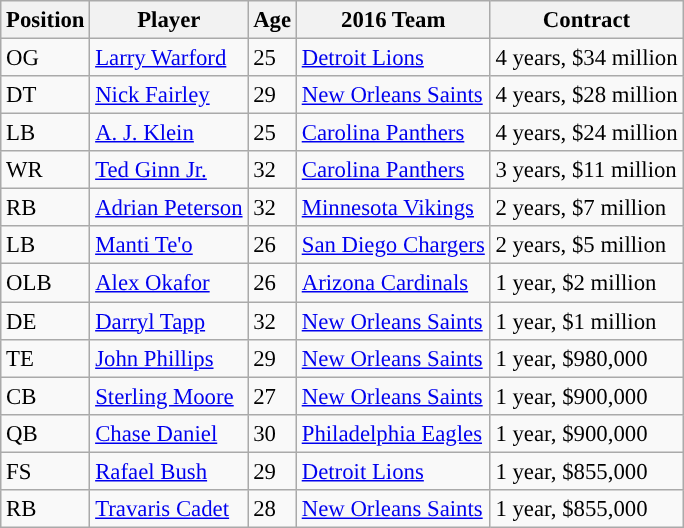<table class="wikitable" style="font-size: 95%; text-align: left">
<tr>
<th>Position</th>
<th>Player</th>
<th>Age</th>
<th>2016 Team</th>
<th>Contract</th>
</tr>
<tr>
<td>OG</td>
<td><a href='#'>Larry Warford</a></td>
<td>25</td>
<td><a href='#'>Detroit Lions</a></td>
<td>4 years, $34 million</td>
</tr>
<tr>
<td>DT</td>
<td><a href='#'>Nick Fairley</a></td>
<td>29</td>
<td><a href='#'>New Orleans Saints</a></td>
<td>4 years, $28 million</td>
</tr>
<tr>
<td>LB</td>
<td><a href='#'>A. J. Klein</a></td>
<td>25</td>
<td><a href='#'>Carolina Panthers</a></td>
<td>4 years, $24 million</td>
</tr>
<tr>
<td>WR</td>
<td><a href='#'>Ted Ginn Jr.</a></td>
<td>32</td>
<td><a href='#'>Carolina Panthers</a></td>
<td>3 years, $11 million</td>
</tr>
<tr>
<td>RB</td>
<td><a href='#'>Adrian Peterson</a></td>
<td>32</td>
<td><a href='#'>Minnesota Vikings</a></td>
<td>2 years, $7 million</td>
</tr>
<tr>
<td>LB</td>
<td><a href='#'>Manti Te'o</a></td>
<td>26</td>
<td><a href='#'>San Diego Chargers</a></td>
<td>2 years, $5 million</td>
</tr>
<tr>
<td>OLB</td>
<td><a href='#'>Alex Okafor</a></td>
<td>26</td>
<td><a href='#'>Arizona Cardinals</a></td>
<td>1 year, $2 million</td>
</tr>
<tr>
<td>DE</td>
<td><a href='#'>Darryl Tapp</a></td>
<td>32</td>
<td><a href='#'>New Orleans Saints</a></td>
<td>1 year, $1 million</td>
</tr>
<tr>
<td>TE</td>
<td><a href='#'>John Phillips</a></td>
<td>29</td>
<td><a href='#'>New Orleans Saints</a></td>
<td>1 year, $980,000</td>
</tr>
<tr>
<td>CB</td>
<td><a href='#'>Sterling Moore</a></td>
<td>27</td>
<td><a href='#'>New Orleans Saints</a></td>
<td>1 year, $900,000</td>
</tr>
<tr>
<td>QB</td>
<td><a href='#'>Chase Daniel</a></td>
<td>30</td>
<td><a href='#'>Philadelphia Eagles</a></td>
<td>1 year, $900,000</td>
</tr>
<tr>
<td>FS</td>
<td><a href='#'>Rafael Bush</a></td>
<td>29</td>
<td><a href='#'>Detroit Lions</a></td>
<td>1 year, $855,000</td>
</tr>
<tr>
<td>RB</td>
<td><a href='#'>Travaris Cadet</a></td>
<td>28</td>
<td><a href='#'>New Orleans Saints</a></td>
<td>1 year, $855,000</td>
</tr>
</table>
